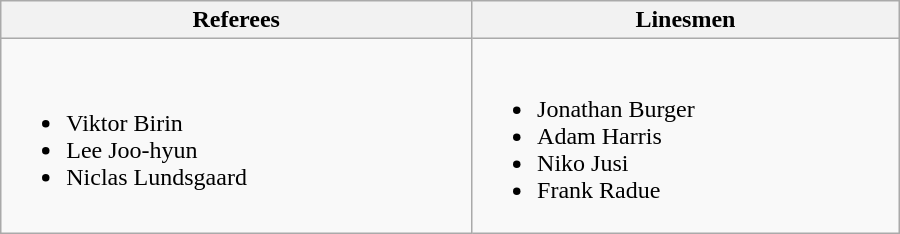<table class="wikitable" width=600px>
<tr>
<th>Referees</th>
<th>Linesmen</th>
</tr>
<tr>
<td><br><ul><li> Viktor Birin</li><li> Lee Joo-hyun</li><li> Niclas Lundsgaard</li></ul></td>
<td><br><ul><li> Jonathan Burger</li><li> Adam Harris</li><li> Niko Jusi</li><li> Frank Radue</li></ul></td>
</tr>
</table>
